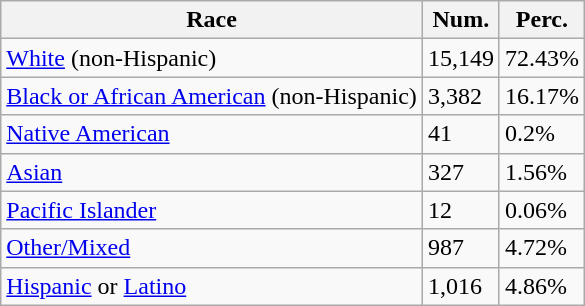<table class="wikitable">
<tr>
<th>Race</th>
<th>Num.</th>
<th>Perc.</th>
</tr>
<tr>
<td><a href='#'>White</a> (non-Hispanic)</td>
<td>15,149</td>
<td>72.43%</td>
</tr>
<tr>
<td><a href='#'>Black or African American</a> (non-Hispanic)</td>
<td>3,382</td>
<td>16.17%</td>
</tr>
<tr>
<td><a href='#'>Native American</a></td>
<td>41</td>
<td>0.2%</td>
</tr>
<tr>
<td><a href='#'>Asian</a></td>
<td>327</td>
<td>1.56%</td>
</tr>
<tr>
<td><a href='#'>Pacific Islander</a></td>
<td>12</td>
<td>0.06%</td>
</tr>
<tr>
<td><a href='#'>Other/Mixed</a></td>
<td>987</td>
<td>4.72%</td>
</tr>
<tr>
<td><a href='#'>Hispanic</a> or <a href='#'>Latino</a></td>
<td>1,016</td>
<td>4.86%</td>
</tr>
</table>
